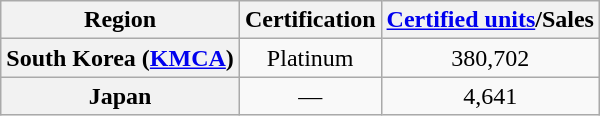<table class="wikitable sortable plainrowheaders" style="text-align:center">
<tr>
<th>Region</th>
<th>Certification</th>
<th><a href='#'>Certified units</a>/Sales</th>
</tr>
<tr>
<th scope="row">South Korea (<a href='#'>KMCA</a>)</th>
<td align="center">Platinum</td>
<td align="center">380,702</td>
</tr>
<tr>
<th scope="row">Japan</th>
<td align="center">—</td>
<td align="center">4,641</td>
</tr>
</table>
